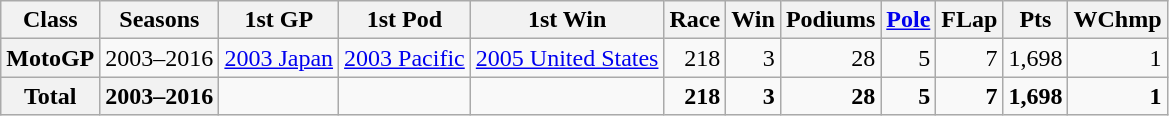<table class="wikitable" style=text-align:right>
<tr>
<th>Class</th>
<th>Seasons</th>
<th>1st GP</th>
<th>1st Pod</th>
<th>1st Win</th>
<th>Race</th>
<th>Win</th>
<th>Podiums</th>
<th><a href='#'>Pole</a></th>
<th>FLap</th>
<th>Pts</th>
<th>WChmp</th>
</tr>
<tr>
<th>MotoGP</th>
<td>2003–2016</td>
<td align="left"><a href='#'>2003 Japan</a></td>
<td align="left"><a href='#'>2003 Pacific</a></td>
<td align="left"><a href='#'>2005 United States</a></td>
<td>218</td>
<td>3</td>
<td>28</td>
<td>5</td>
<td>7</td>
<td>1,698</td>
<td>1</td>
</tr>
<tr>
<th>Total</th>
<th>2003–2016</th>
<td></td>
<td></td>
<td></td>
<td><strong>218</strong></td>
<td><strong>3</strong></td>
<td><strong>28</strong></td>
<td><strong>5</strong></td>
<td><strong>7</strong></td>
<td><strong>1,698</strong></td>
<td><strong>1</strong></td>
</tr>
</table>
